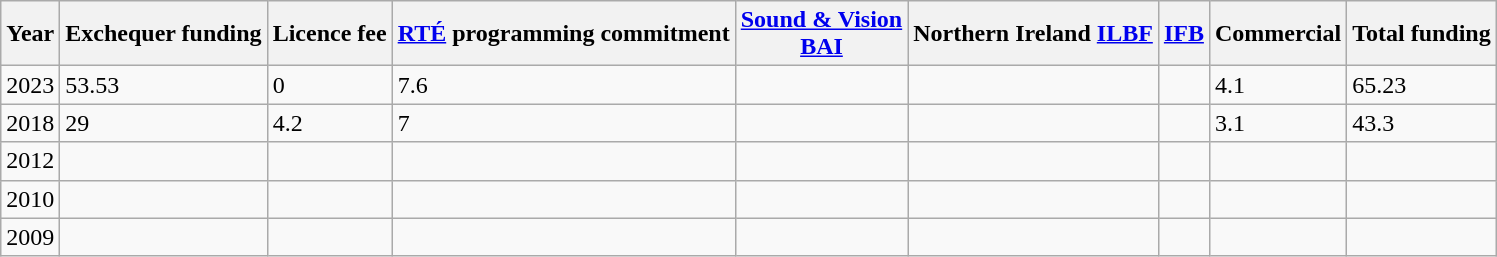<table class="wikitable sortable">
<tr>
<th>Year</th>
<th>Exchequer funding</th>
<th>Licence fee</th>
<th><a href='#'>RTÉ</a> programming commitment</th>
<th><a href='#'>Sound & Vision</a> <br> <a href='#'>BAI</a></th>
<th>Northern Ireland <a href='#'>ILBF</a></th>
<th><a href='#'>IFB</a></th>
<th>Commercial</th>
<th>Total funding</th>
</tr>
<tr>
<td>2023</td>
<td>53.53</td>
<td>0</td>
<td>7.6</td>
<td></td>
<td></td>
<td></td>
<td>4.1</td>
<td>65.23</td>
</tr>
<tr>
<td>2018</td>
<td>29</td>
<td>4.2</td>
<td>7</td>
<td></td>
<td></td>
<td></td>
<td>3.1</td>
<td>43.3</td>
</tr>
<tr>
<td>2012</td>
<td></td>
<td></td>
<td></td>
<td></td>
<td></td>
<td></td>
<td></td>
<td></td>
</tr>
<tr>
<td>2010</td>
<td></td>
<td></td>
<td></td>
<td></td>
<td></td>
<td></td>
<td></td>
<td></td>
</tr>
<tr>
<td>2009</td>
<td></td>
<td></td>
<td></td>
<td></td>
<td></td>
<td></td>
<td></td>
<td></td>
</tr>
</table>
